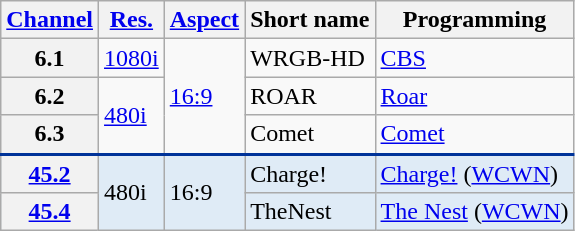<table class="wikitable">
<tr>
<th scope = "col"><a href='#'>Channel</a></th>
<th scope = "col"><a href='#'>Res.</a></th>
<th scope = "col"><a href='#'>Aspect</a></th>
<th scope = "col">Short name</th>
<th scope = "col">Programming</th>
</tr>
<tr>
<th scope = "row">6.1</th>
<td><a href='#'>1080i</a></td>
<td rowspan=3><a href='#'>16:9</a></td>
<td>WRGB-HD</td>
<td><a href='#'>CBS</a></td>
</tr>
<tr>
<th scope = "row">6.2</th>
<td rowspan=2><a href='#'>480i</a></td>
<td>ROAR</td>
<td><a href='#'>Roar</a></td>
</tr>
<tr>
<th scope = "row">6.3</th>
<td>Comet</td>
<td><a href='#'>Comet</a></td>
</tr>
<tr style="background-color:#DFEBF6; border-top: 2px solid #003399;">
<th scope = "row"><a href='#'>45.2</a></th>
<td rowspan=2>480i</td>
<td rowspan=2>16:9</td>
<td>Charge!</td>
<td><a href='#'>Charge!</a> (<a href='#'>WCWN</a>)</td>
</tr>
<tr style="background-color:#DFEBF6;">
<th scope = "row"><a href='#'>45.4</a></th>
<td>TheNest</td>
<td><a href='#'>The Nest</a> (<a href='#'>WCWN</a>)</td>
</tr>
</table>
